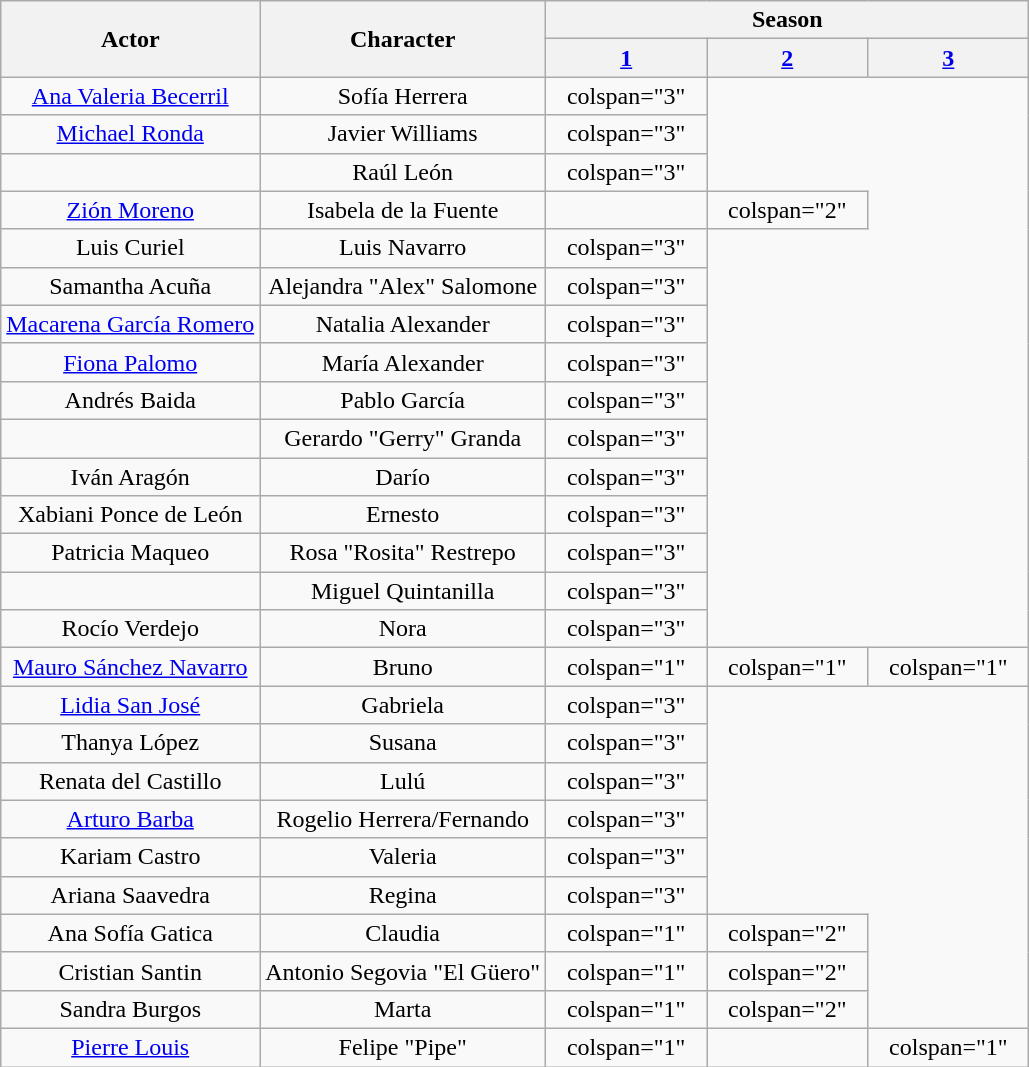<table class="wikitable plainrowheaders" style="text-align:center;">
<tr>
<th scope="col" rowspan="2">Actor</th>
<th scope="col" rowspan="2">Character</th>
<th colspan="3" scope="col">Season</th>
</tr>
<tr>
<th scope="col" style="width:100px;"><a href='#'>1</a></th>
<th scope="col" style="width:100px;"><a href='#'>2</a></th>
<th scope="col" style="width:100px;"><a href='#'>3</a></th>
</tr>
<tr>
<td><a href='#'>Ana Valeria Becerril</a></td>
<td>Sofía Herrera</td>
<td>colspan="3" </td>
</tr>
<tr>
<td><a href='#'>Michael Ronda</a></td>
<td>Javier Williams</td>
<td>colspan="3" </td>
</tr>
<tr>
<td></td>
<td>Raúl León</td>
<td>colspan="3" </td>
</tr>
<tr>
<td><a href='#'>Zión Moreno</a></td>
<td>Isabela de la Fuente</td>
<td></td>
<td>colspan="2" </td>
</tr>
<tr>
<td>Luis Curiel</td>
<td>Luis Navarro</td>
<td>colspan="3" </td>
</tr>
<tr>
<td>Samantha Acuña</td>
<td>Alejandra "Alex" Salomone</td>
<td>colspan="3" </td>
</tr>
<tr>
<td><a href='#'>Macarena García Romero</a></td>
<td>Natalia Alexander</td>
<td>colspan="3" </td>
</tr>
<tr>
<td><a href='#'>Fiona Palomo</a></td>
<td>María Alexander</td>
<td>colspan="3" </td>
</tr>
<tr>
<td>Andrés Baida</td>
<td>Pablo García</td>
<td>colspan="3" </td>
</tr>
<tr>
<td></td>
<td>Gerardo "Gerry" Granda</td>
<td>colspan="3" </td>
</tr>
<tr>
<td>Iván Aragón</td>
<td>Darío</td>
<td>colspan="3" </td>
</tr>
<tr>
<td>Xabiani Ponce de León</td>
<td>Ernesto</td>
<td>colspan="3" </td>
</tr>
<tr>
<td>Patricia Maqueo</td>
<td>Rosa "Rosita" Restrepo</td>
<td>colspan="3" </td>
</tr>
<tr>
<td></td>
<td>Miguel Quintanilla</td>
<td>colspan="3" </td>
</tr>
<tr>
<td>Rocío Verdejo</td>
<td>Nora</td>
<td>colspan="3" </td>
</tr>
<tr>
<td><a href='#'>Mauro Sánchez Navarro</a></td>
<td>Bruno</td>
<td>colspan="1" </td>
<td>colspan="1" </td>
<td>colspan="1" </td>
</tr>
<tr>
<td><a href='#'>Lidia San José</a></td>
<td>Gabriela</td>
<td>colspan="3" </td>
</tr>
<tr>
<td>Thanya López</td>
<td>Susana</td>
<td>colspan="3" </td>
</tr>
<tr>
<td>Renata del Castillo</td>
<td>Lulú</td>
<td>colspan="3" </td>
</tr>
<tr>
<td><a href='#'>Arturo Barba</a></td>
<td>Rogelio Herrera/Fernando</td>
<td>colspan="3" </td>
</tr>
<tr>
<td>Kariam Castro</td>
<td>Valeria</td>
<td>colspan="3" </td>
</tr>
<tr>
<td>Ariana Saavedra</td>
<td>Regina</td>
<td>colspan="3" </td>
</tr>
<tr>
<td>Ana Sofía Gatica</td>
<td>Claudia</td>
<td>colspan="1" </td>
<td>colspan="2" </td>
</tr>
<tr>
<td>Cristian Santin</td>
<td>Antonio Segovia "El Güero"</td>
<td>colspan="1" </td>
<td>colspan="2" </td>
</tr>
<tr>
<td>Sandra Burgos</td>
<td>Marta</td>
<td>colspan="1" </td>
<td>colspan="2" </td>
</tr>
<tr>
<td><a href='#'>Pierre Louis</a></td>
<td>Felipe "Pipe"</td>
<td>colspan="1" </td>
<td></td>
<td>colspan="1" </td>
</tr>
</table>
